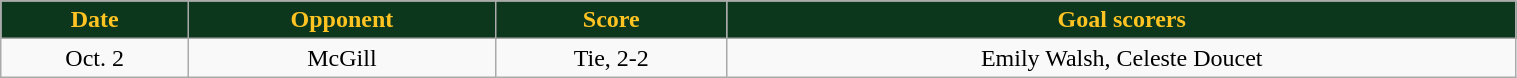<table class="wikitable" style="width:80%;">
<tr style="text-align:center; background:#0c371d; color:#ffc322;">
<td><strong>Date</strong></td>
<td><strong>Opponent</strong></td>
<td><strong>Score</strong></td>
<td><strong>Goal scorers</strong></td>
</tr>
<tr style="text-align:center;" bgcolor="">
<td>Oct. 2</td>
<td>McGill</td>
<td>Tie, 2-2</td>
<td>Emily Walsh, Celeste Doucet</td>
</tr>
</table>
